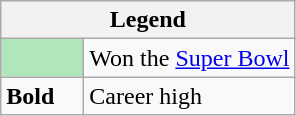<table class="wikitable mw-collapsible mw-collapsed">
<tr>
<th colspan="2">Legend</th>
</tr>
<tr>
<td style="background:#afe6ba; width:3em;"></td>
<td>Won the <a href='#'>Super Bowl</a></td>
</tr>
<tr>
<td><strong>Bold</strong></td>
<td>Career high</td>
</tr>
</table>
